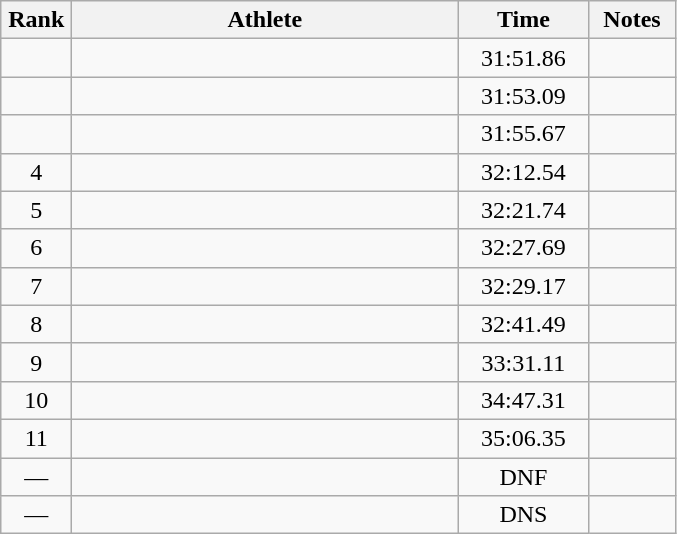<table class="wikitable" style="text-align:center">
<tr>
<th width=40>Rank</th>
<th width=250>Athlete</th>
<th width=80>Time</th>
<th width=50>Notes</th>
</tr>
<tr>
<td></td>
<td align=left></td>
<td>31:51.86</td>
<td></td>
</tr>
<tr>
<td></td>
<td align=left></td>
<td>31:53.09</td>
<td></td>
</tr>
<tr>
<td></td>
<td align=left></td>
<td>31:55.67</td>
<td></td>
</tr>
<tr>
<td>4</td>
<td align=left></td>
<td>32:12.54</td>
<td></td>
</tr>
<tr>
<td>5</td>
<td align=left></td>
<td>32:21.74</td>
<td></td>
</tr>
<tr>
<td>6</td>
<td align=left></td>
<td>32:27.69</td>
<td></td>
</tr>
<tr>
<td>7</td>
<td align=left></td>
<td>32:29.17</td>
<td></td>
</tr>
<tr>
<td>8</td>
<td align=left></td>
<td>32:41.49</td>
<td></td>
</tr>
<tr>
<td>9</td>
<td align=left></td>
<td>33:31.11</td>
<td></td>
</tr>
<tr>
<td>10</td>
<td align=left></td>
<td>34:47.31</td>
<td></td>
</tr>
<tr>
<td>11</td>
<td align=left></td>
<td>35:06.35</td>
<td></td>
</tr>
<tr>
<td>—</td>
<td align=left></td>
<td>DNF</td>
<td></td>
</tr>
<tr>
<td>—</td>
<td align=left></td>
<td>DNS</td>
<td></td>
</tr>
</table>
